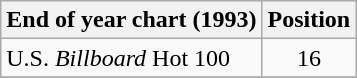<table class="wikitable sortable">
<tr>
<th align="left">End of year chart (1993)</th>
<th align="center">Position</th>
</tr>
<tr>
<td>U.S. <em>Billboard</em> Hot 100</td>
<td align="center">16</td>
</tr>
<tr>
</tr>
</table>
